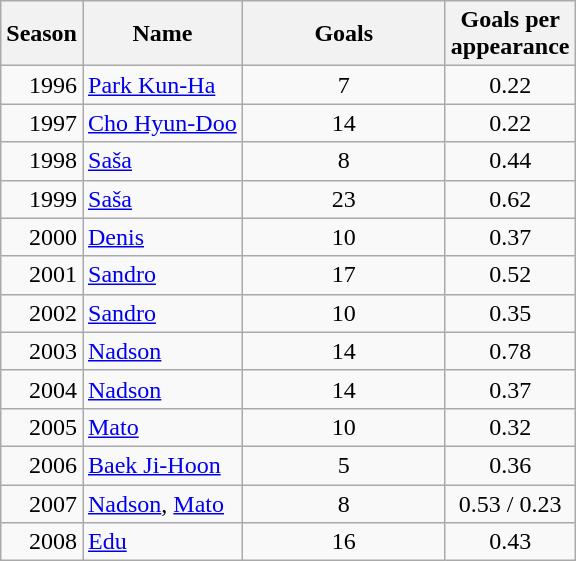<table class="wikitable sortable" style="text-align: center;">
<tr>
<th>Season</th>
<th>Name</th>
<th style="width: 8em;">Goals</th>
<th style="width: 4em;">Goals per appearance</th>
</tr>
<tr>
<td style="text-align:right;">1996</td>
<td style="text-align:left;"> <a href='#'>Park Kun-Ha</a></td>
<td>7</td>
<td>0.22</td>
</tr>
<tr>
<td style="text-align:right;">1997</td>
<td style="text-align:left;"> <a href='#'>Cho Hyun-Doo</a></td>
<td>14</td>
<td>0.22</td>
</tr>
<tr>
<td style="text-align:right;">1998</td>
<td style="text-align:left;"> <a href='#'>Saša</a></td>
<td>8</td>
<td>0.44</td>
</tr>
<tr>
<td style="text-align:right;">1999</td>
<td style="text-align:left;"> <a href='#'>Saša</a></td>
<td>23</td>
<td>0.62</td>
</tr>
<tr>
<td style="text-align:right;">2000</td>
<td style="text-align:left;"> <a href='#'>Denis</a></td>
<td>10</td>
<td>0.37</td>
</tr>
<tr>
<td style="text-align:right;">2001</td>
<td style="text-align:left;"> <a href='#'>Sandro</a></td>
<td>17</td>
<td>0.52</td>
</tr>
<tr>
<td style="text-align:right;">2002</td>
<td style="text-align:left;"> <a href='#'>Sandro</a></td>
<td>10</td>
<td>0.35</td>
</tr>
<tr>
<td style="text-align:right;">2003</td>
<td style="text-align:left;"> <a href='#'>Nadson</a></td>
<td>14</td>
<td>0.78</td>
</tr>
<tr>
<td style="text-align:right;">2004</td>
<td style="text-align:left;"> <a href='#'>Nadson</a></td>
<td>14</td>
<td>0.37</td>
</tr>
<tr>
<td style="text-align:right;">2005</td>
<td style="text-align:left;"> <a href='#'>Mato</a></td>
<td>10</td>
<td>0.32</td>
</tr>
<tr>
<td style="text-align:right;">2006</td>
<td style="text-align:left;"> <a href='#'>Baek Ji-Hoon</a></td>
<td>5</td>
<td>0.36</td>
</tr>
<tr>
<td style="text-align:right;">2007</td>
<td style="text-align:left;"> <a href='#'>Nadson</a>,  <a href='#'>Mato</a></td>
<td>8</td>
<td>0.53 / 0.23</td>
</tr>
<tr>
<td style="text-align:right;">2008</td>
<td style="text-align:left;"> <a href='#'>Edu</a></td>
<td>16</td>
<td>0.43</td>
</tr>
</table>
